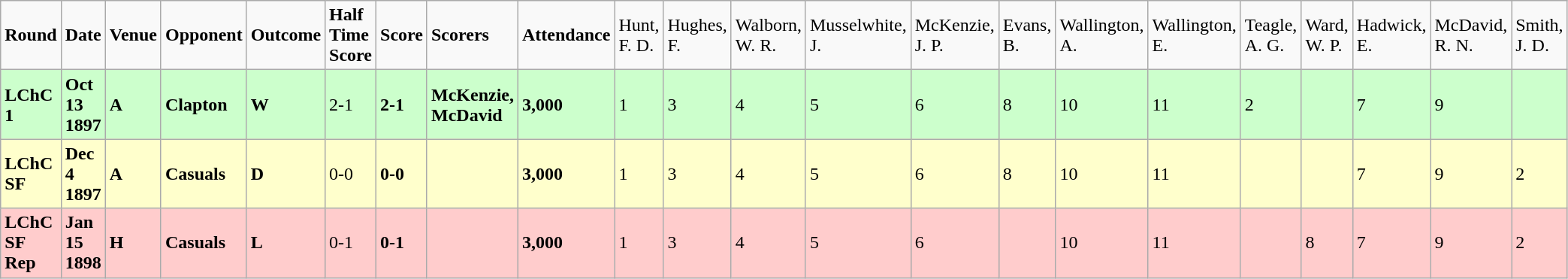<table class="wikitable">
<tr>
<td><strong>Round</strong></td>
<td><strong>Date</strong></td>
<td><strong>Venue</strong></td>
<td><strong>Opponent</strong></td>
<td><strong>Outcome</strong></td>
<td><strong>Half Time Score</strong></td>
<td><strong>Score</strong></td>
<td><strong>Scorers</strong></td>
<td><strong>Attendance</strong></td>
<td>Hunt, F. D.</td>
<td>Hughes, F.</td>
<td>Walborn, W. R.</td>
<td>Musselwhite, J.</td>
<td>McKenzie, J. P.</td>
<td>Evans, B.</td>
<td>Wallington, A.</td>
<td>Wallington, E.</td>
<td>Teagle, A. G.</td>
<td>Ward, W. P.</td>
<td>Hadwick, E.</td>
<td>McDavid, R. N.</td>
<td>Smith, J. D.</td>
</tr>
<tr bgcolor="#CCFFCC">
<td><strong>LChC 1</strong></td>
<td><strong>Oct 13 1897</strong></td>
<td><strong>A</strong></td>
<td><strong>Clapton</strong></td>
<td><strong>W</strong></td>
<td>2-1</td>
<td><strong>2-1</strong></td>
<td><strong>McKenzie, McDavid</strong></td>
<td><strong>3,000</strong></td>
<td>1</td>
<td>3</td>
<td>4</td>
<td>5</td>
<td>6</td>
<td>8</td>
<td>10</td>
<td>11</td>
<td>2</td>
<td></td>
<td>7</td>
<td>9</td>
<td></td>
</tr>
<tr bgcolor="#FFFFCC">
<td><strong>LChC SF</strong></td>
<td><strong>Dec 4 1897</strong></td>
<td><strong>A</strong></td>
<td><strong>Casuals</strong></td>
<td><strong>D</strong></td>
<td>0-0</td>
<td><strong>0-0</strong></td>
<td></td>
<td><strong>3,000</strong></td>
<td>1</td>
<td>3</td>
<td>4</td>
<td>5</td>
<td>6</td>
<td>8</td>
<td>10</td>
<td>11</td>
<td></td>
<td></td>
<td>7</td>
<td>9</td>
<td>2</td>
</tr>
<tr bgcolor="#FFCCCC">
<td><strong>LChC SF Rep</strong></td>
<td><strong>Jan 15 1898</strong></td>
<td><strong>H</strong></td>
<td><strong>Casuals</strong></td>
<td><strong>L</strong></td>
<td>0-1</td>
<td><strong>0-1</strong></td>
<td></td>
<td><strong>3,000</strong></td>
<td>1</td>
<td>3</td>
<td>4</td>
<td>5</td>
<td>6</td>
<td></td>
<td>10</td>
<td>11</td>
<td></td>
<td>8</td>
<td>7</td>
<td>9</td>
<td>2</td>
</tr>
</table>
